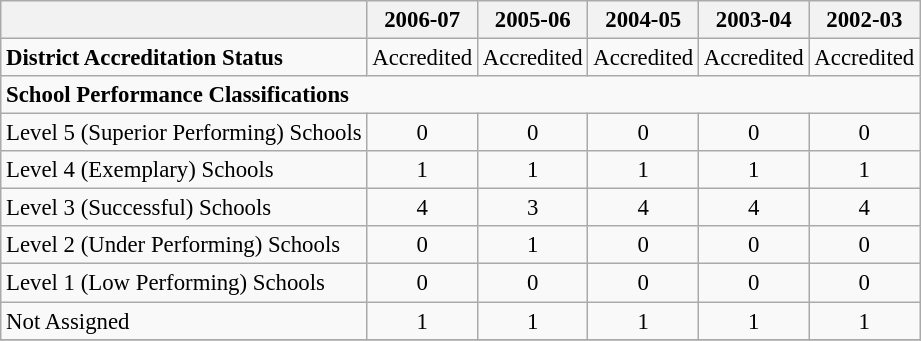<table class="wikitable" style="font-size: 95%;">
<tr>
<th></th>
<th>2006-07</th>
<th>2005-06</th>
<th>2004-05</th>
<th>2003-04</th>
<th>2002-03</th>
</tr>
<tr>
<td align="left"><strong>District Accreditation Status</strong></td>
<td align="center">Accredited</td>
<td align="center">Accredited</td>
<td align="center">Accredited</td>
<td align="center">Accredited</td>
<td align="center">Accredited</td>
</tr>
<tr>
<td align="left" colspan="6"><strong>School Performance Classifications</strong></td>
</tr>
<tr>
<td align="left">Level 5 (Superior Performing) Schools</td>
<td align="center">0</td>
<td align="center">0</td>
<td align="center">0</td>
<td align="center">0</td>
<td align="center">0</td>
</tr>
<tr>
<td align="left">Level 4 (Exemplary) Schools</td>
<td align="center">1</td>
<td align="center">1</td>
<td align="center">1</td>
<td align="center">1</td>
<td align="center">1</td>
</tr>
<tr>
<td align="left">Level 3 (Successful) Schools</td>
<td align="center">4</td>
<td align="center">3</td>
<td align="center">4</td>
<td align="center">4</td>
<td align="center">4</td>
</tr>
<tr>
<td align="left">Level 2 (Under Performing) Schools</td>
<td align="center">0</td>
<td align="center">1</td>
<td align="center">0</td>
<td align="center">0</td>
<td align="center">0</td>
</tr>
<tr>
<td align="left">Level 1 (Low Performing) Schools</td>
<td align="center">0</td>
<td align="center">0</td>
<td align="center">0</td>
<td align="center">0</td>
<td align="center">0</td>
</tr>
<tr>
<td align="left">Not Assigned</td>
<td align="center">1</td>
<td align="center">1</td>
<td align="center">1</td>
<td align="center">1</td>
<td align="center">1</td>
</tr>
<tr>
</tr>
</table>
